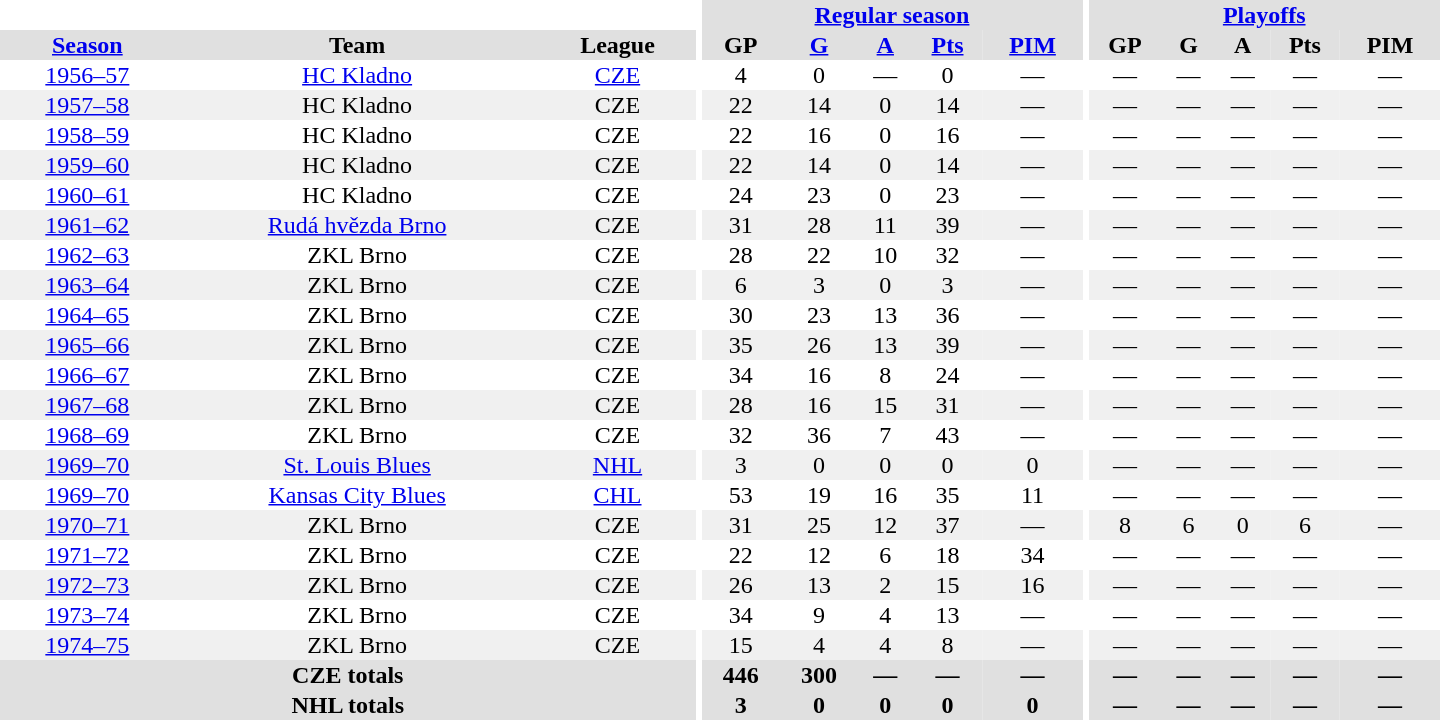<table border="0" cellpadding="1" cellspacing="0" style="text-align:center; width:60em">
<tr bgcolor="#e0e0e0">
<th colspan="3" bgcolor="#ffffff"></th>
<th rowspan="100" bgcolor="#ffffff"></th>
<th colspan="5"><a href='#'>Regular season</a></th>
<th rowspan="100" bgcolor="#ffffff"></th>
<th colspan="5"><a href='#'>Playoffs</a></th>
</tr>
<tr bgcolor="#e0e0e0">
<th><a href='#'>Season</a></th>
<th>Team</th>
<th>League</th>
<th>GP</th>
<th><a href='#'>G</a></th>
<th><a href='#'>A</a></th>
<th><a href='#'>Pts</a></th>
<th><a href='#'>PIM</a></th>
<th>GP</th>
<th>G</th>
<th>A</th>
<th>Pts</th>
<th>PIM</th>
</tr>
<tr>
<td><a href='#'>1956–57</a></td>
<td><a href='#'>HC Kladno</a></td>
<td><a href='#'>CZE</a></td>
<td>4</td>
<td>0</td>
<td>—</td>
<td>0</td>
<td>—</td>
<td>—</td>
<td>—</td>
<td>—</td>
<td>—</td>
<td>—</td>
</tr>
<tr bgcolor="#f0f0f0">
<td><a href='#'>1957–58</a></td>
<td>HC Kladno</td>
<td>CZE</td>
<td>22</td>
<td>14</td>
<td>0</td>
<td>14</td>
<td>—</td>
<td>—</td>
<td>—</td>
<td>—</td>
<td>—</td>
<td>—</td>
</tr>
<tr>
<td><a href='#'>1958–59</a></td>
<td>HC Kladno</td>
<td>CZE</td>
<td>22</td>
<td>16</td>
<td>0</td>
<td>16</td>
<td>—</td>
<td>—</td>
<td>—</td>
<td>—</td>
<td>—</td>
<td>—</td>
</tr>
<tr bgcolor="#f0f0f0">
<td><a href='#'>1959–60</a></td>
<td>HC Kladno</td>
<td>CZE</td>
<td>22</td>
<td>14</td>
<td>0</td>
<td>14</td>
<td>—</td>
<td>—</td>
<td>—</td>
<td>—</td>
<td>—</td>
<td>—</td>
</tr>
<tr>
<td><a href='#'>1960–61</a></td>
<td>HC Kladno</td>
<td>CZE</td>
<td>24</td>
<td>23</td>
<td>0</td>
<td>23</td>
<td>—</td>
<td>—</td>
<td>—</td>
<td>—</td>
<td>—</td>
<td>—</td>
</tr>
<tr bgcolor="#f0f0f0">
<td><a href='#'>1961–62</a></td>
<td><a href='#'>Rudá hvězda Brno</a></td>
<td>CZE</td>
<td>31</td>
<td>28</td>
<td>11</td>
<td>39</td>
<td>—</td>
<td>—</td>
<td>—</td>
<td>—</td>
<td>—</td>
<td>—</td>
</tr>
<tr>
<td><a href='#'>1962–63</a></td>
<td>ZKL Brno</td>
<td>CZE</td>
<td>28</td>
<td>22</td>
<td>10</td>
<td>32</td>
<td>—</td>
<td>—</td>
<td>—</td>
<td>—</td>
<td>—</td>
<td>—</td>
</tr>
<tr bgcolor="#f0f0f0">
<td><a href='#'>1963–64</a></td>
<td>ZKL Brno</td>
<td>CZE</td>
<td>6</td>
<td>3</td>
<td>0</td>
<td>3</td>
<td>—</td>
<td>—</td>
<td>—</td>
<td>—</td>
<td>—</td>
<td>—</td>
</tr>
<tr>
<td><a href='#'>1964–65</a></td>
<td>ZKL Brno</td>
<td>CZE</td>
<td>30</td>
<td>23</td>
<td>13</td>
<td>36</td>
<td>—</td>
<td>—</td>
<td>—</td>
<td>—</td>
<td>—</td>
<td>—</td>
</tr>
<tr bgcolor="#f0f0f0">
<td><a href='#'>1965–66</a></td>
<td>ZKL Brno</td>
<td>CZE</td>
<td>35</td>
<td>26</td>
<td>13</td>
<td>39</td>
<td>—</td>
<td>—</td>
<td>—</td>
<td>—</td>
<td>—</td>
<td>—</td>
</tr>
<tr>
<td><a href='#'>1966–67</a></td>
<td>ZKL Brno</td>
<td>CZE</td>
<td>34</td>
<td>16</td>
<td>8</td>
<td>24</td>
<td>—</td>
<td>—</td>
<td>—</td>
<td>—</td>
<td>—</td>
<td>—</td>
</tr>
<tr bgcolor="#f0f0f0">
<td><a href='#'>1967–68</a></td>
<td>ZKL Brno</td>
<td>CZE</td>
<td>28</td>
<td>16</td>
<td>15</td>
<td>31</td>
<td>—</td>
<td>—</td>
<td>—</td>
<td>—</td>
<td>—</td>
<td>—</td>
</tr>
<tr>
<td><a href='#'>1968–69</a></td>
<td>ZKL Brno</td>
<td>CZE</td>
<td>32</td>
<td>36</td>
<td>7</td>
<td>43</td>
<td>—</td>
<td>—</td>
<td>—</td>
<td>—</td>
<td>—</td>
<td>—</td>
</tr>
<tr bgcolor="#f0f0f0">
<td><a href='#'>1969–70</a></td>
<td><a href='#'>St. Louis Blues</a></td>
<td><a href='#'>NHL</a></td>
<td>3</td>
<td>0</td>
<td>0</td>
<td>0</td>
<td>0</td>
<td>—</td>
<td>—</td>
<td>—</td>
<td>—</td>
<td>—</td>
</tr>
<tr>
<td><a href='#'>1969–70</a></td>
<td><a href='#'>Kansas City Blues</a></td>
<td><a href='#'>CHL</a></td>
<td>53</td>
<td>19</td>
<td>16</td>
<td>35</td>
<td>11</td>
<td>—</td>
<td>—</td>
<td>—</td>
<td>—</td>
<td>—</td>
</tr>
<tr bgcolor="#f0f0f0">
<td><a href='#'>1970–71</a></td>
<td>ZKL Brno</td>
<td>CZE</td>
<td>31</td>
<td>25</td>
<td>12</td>
<td>37</td>
<td>—</td>
<td>8</td>
<td>6</td>
<td>0</td>
<td>6</td>
<td>—</td>
</tr>
<tr>
<td><a href='#'>1971–72</a></td>
<td>ZKL Brno</td>
<td>CZE</td>
<td>22</td>
<td>12</td>
<td>6</td>
<td>18</td>
<td>34</td>
<td>—</td>
<td>—</td>
<td>—</td>
<td>—</td>
<td>—</td>
</tr>
<tr bgcolor="#f0f0f0">
<td><a href='#'>1972–73</a></td>
<td>ZKL Brno</td>
<td>CZE</td>
<td>26</td>
<td>13</td>
<td>2</td>
<td>15</td>
<td>16</td>
<td>—</td>
<td>—</td>
<td>—</td>
<td>—</td>
<td>—</td>
</tr>
<tr>
<td><a href='#'>1973–74</a></td>
<td>ZKL Brno</td>
<td>CZE</td>
<td>34</td>
<td>9</td>
<td>4</td>
<td>13</td>
<td>—</td>
<td>—</td>
<td>—</td>
<td>—</td>
<td>—</td>
<td>—</td>
</tr>
<tr bgcolor="#f0f0f0">
<td><a href='#'>1974–75</a></td>
<td>ZKL Brno</td>
<td>CZE</td>
<td>15</td>
<td>4</td>
<td>4</td>
<td>8</td>
<td>—</td>
<td>—</td>
<td>—</td>
<td>—</td>
<td>—</td>
<td>—</td>
</tr>
<tr bgcolor="#e0e0e0">
<th colspan="3">CZE totals</th>
<th>446</th>
<th>300</th>
<th>—</th>
<th>—</th>
<th>—</th>
<th>—</th>
<th>—</th>
<th>—</th>
<th>—</th>
<th>—</th>
</tr>
<tr bgcolor="#e0e0e0">
<th colspan="3">NHL totals</th>
<th>3</th>
<th>0</th>
<th>0</th>
<th>0</th>
<th>0</th>
<th>—</th>
<th>—</th>
<th>—</th>
<th>—</th>
<th>—</th>
</tr>
</table>
